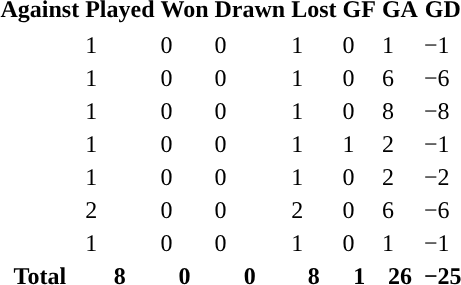<table class="sortable collapsible ">
<tr>
<th>Against</th>
<th>Played</th>
<th>Won</th>
<th>Drawn</th>
<th>Lost</th>
<th>GF</th>
<th>GA</th>
<th>GD</th>
</tr>
<tr bgcolor="#d0ffd0" align="center">
</tr>
<tr>
<td align="left"></td>
<td>1</td>
<td>0</td>
<td>0</td>
<td>1</td>
<td>0</td>
<td>1</td>
<td>−1</td>
</tr>
<tr>
<td align="left"></td>
<td>1</td>
<td>0</td>
<td>0</td>
<td>1</td>
<td>0</td>
<td>6</td>
<td>−6</td>
</tr>
<tr>
<td align="left"></td>
<td>1</td>
<td>0</td>
<td>0</td>
<td>1</td>
<td>0</td>
<td>8</td>
<td>−8</td>
</tr>
<tr>
<td align="left"></td>
<td>1</td>
<td>0</td>
<td>0</td>
<td>1</td>
<td>1</td>
<td>2</td>
<td>−1</td>
</tr>
<tr>
<td align="left"></td>
<td>1</td>
<td>0</td>
<td>0</td>
<td>1</td>
<td>0</td>
<td>2</td>
<td>−2</td>
</tr>
<tr>
<td align="left"></td>
<td>2</td>
<td>0</td>
<td>0</td>
<td>2</td>
<td>0</td>
<td>6</td>
<td>−6</td>
</tr>
<tr>
<td align="left"></td>
<td>1</td>
<td>0</td>
<td>0</td>
<td>1</td>
<td>0</td>
<td>1</td>
<td>−1</td>
</tr>
<tr class="sortbottom">
<th>Total</th>
<th>8</th>
<th>0</th>
<th>0</th>
<th>8</th>
<th>1</th>
<th>26</th>
<th>−25</th>
</tr>
</table>
